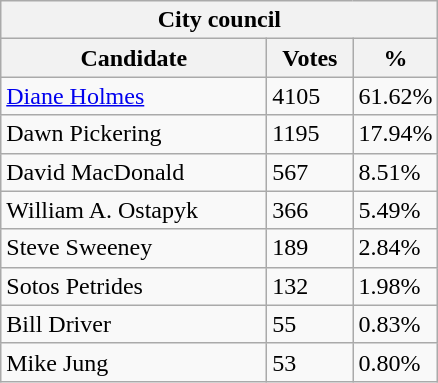<table class="wikitable">
<tr>
<th colspan="3">City council</th>
</tr>
<tr>
<th style="width: 170px">Candidate</th>
<th style="width: 50px">Votes</th>
<th style="width: 40px">%</th>
</tr>
<tr>
<td><a href='#'>Diane Holmes</a></td>
<td>4105</td>
<td>61.62%</td>
</tr>
<tr>
<td>Dawn Pickering</td>
<td>1195</td>
<td>17.94%</td>
</tr>
<tr>
<td>David MacDonald</td>
<td>567</td>
<td>8.51%</td>
</tr>
<tr>
<td>William A. Ostapyk</td>
<td>366</td>
<td>5.49%</td>
</tr>
<tr>
<td>Steve Sweeney</td>
<td>189</td>
<td>2.84%</td>
</tr>
<tr>
<td>Sotos Petrides</td>
<td>132</td>
<td>1.98%</td>
</tr>
<tr>
<td>Bill Driver</td>
<td>55</td>
<td>0.83%</td>
</tr>
<tr>
<td>Mike Jung</td>
<td>53</td>
<td>0.80%</td>
</tr>
</table>
